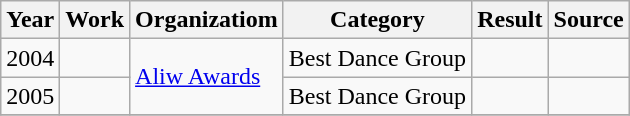<table class="wikitable">
<tr>
<th>Year</th>
<th>Work</th>
<th>Organizatiom</th>
<th>Category</th>
<th>Result</th>
<th>Source </th>
</tr>
<tr>
<td>2004</td>
<td></td>
<td rowspan="2"><a href='#'>Aliw Awards</a></td>
<td>Best Dance Group</td>
<td></td>
<td></td>
</tr>
<tr>
<td>2005</td>
<td></td>
<td>Best Dance Group</td>
<td></td>
<td></td>
</tr>
<tr>
</tr>
</table>
